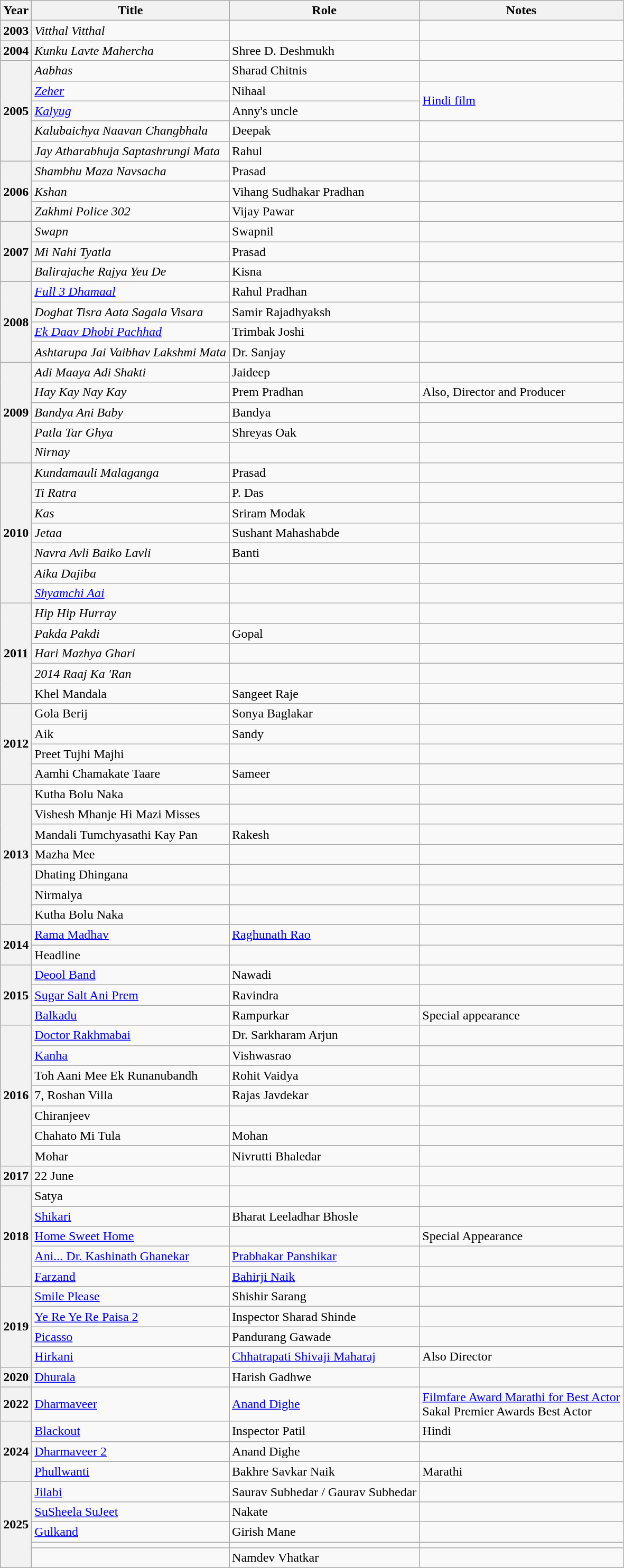<table class="wikitable plainrowheaders sortable" style="margin-right: 0;">
<tr>
<th scope="col">Year</th>
<th scope="col">Title</th>
<th scope="col">Role</th>
<th scope="col" class="unsortable">Notes</th>
</tr>
<tr>
<th scope="row">2003</th>
<td><em>Vitthal Vitthal</em></td>
<td></td>
<td></td>
</tr>
<tr>
<th scope="row">2004</th>
<td><em>Kunku Lavte Mahercha</em></td>
<td>Shree D. Deshmukh</td>
<td></td>
</tr>
<tr>
<th rowspan="5" scope="row">2005</th>
<td><em>Aabhas</em></td>
<td>Sharad Chitnis</td>
<td></td>
</tr>
<tr>
<td><em><a href='#'>Zeher</a></em></td>
<td>Nihaal</td>
<td rowspan="2"><a href='#'>Hindi film</a></td>
</tr>
<tr>
<td><em><a href='#'>Kalyug</a></em></td>
<td>Anny's uncle</td>
</tr>
<tr>
<td><em>Kalubaichya Naavan Changbhala</em></td>
<td>Deepak</td>
<td></td>
</tr>
<tr>
<td><em>Jay Atharabhuja Saptashrungi Mata</em></td>
<td>Rahul</td>
<td></td>
</tr>
<tr>
<th rowspan="3" scope="row">2006</th>
<td><em>Shambhu Maza Navsacha</em></td>
<td>Prasad</td>
<td></td>
</tr>
<tr>
<td><em>Kshan</em></td>
<td>Vihang Sudhakar Pradhan</td>
<td></td>
</tr>
<tr>
<td><em>Zakhmi Police 302</em></td>
<td>Vijay Pawar</td>
<td></td>
</tr>
<tr>
<th rowspan="3" scope="row">2007</th>
<td><em>Swapn</em></td>
<td>Swapnil</td>
<td></td>
</tr>
<tr>
<td><em>Mi Nahi Tyatla</em></td>
<td>Prasad</td>
<td></td>
</tr>
<tr>
<td><em>Balirajache Rajya Yeu De</em></td>
<td>Kisna</td>
<td></td>
</tr>
<tr>
<th rowspan="4" scope="row">2008</th>
<td><em><a href='#'>Full 3 Dhamaal</a></em></td>
<td>Rahul Pradhan</td>
<td></td>
</tr>
<tr>
<td><em>Doghat Tisra Aata Sagala Visara</em></td>
<td>Samir Rajadhyaksh</td>
<td></td>
</tr>
<tr>
<td><em><a href='#'>Ek Daav Dhobi Pachhad</a></em></td>
<td>Trimbak Joshi</td>
<td></td>
</tr>
<tr>
<td><em>Ashtarupa Jai Vaibhav Lakshmi Mata</em></td>
<td>Dr. Sanjay</td>
<td></td>
</tr>
<tr>
<th rowspan="5" scope="row">2009</th>
<td><em>Adi Maaya Adi Shakti</em></td>
<td>Jaideep</td>
<td></td>
</tr>
<tr>
<td><em>Hay Kay Nay Kay</em></td>
<td>Prem Pradhan</td>
<td>Also, Director and Producer</td>
</tr>
<tr>
<td><em>Bandya Ani Baby</em></td>
<td>Bandya</td>
<td></td>
</tr>
<tr>
<td><em>Patla Tar Ghya</em></td>
<td>Shreyas Oak</td>
<td></td>
</tr>
<tr>
<td><em>Nirnay</em></td>
<td></td>
<td></td>
</tr>
<tr>
<th rowspan="7" scope="row">2010</th>
<td><em>Kundamauli Malaganga</em></td>
<td>Prasad</td>
<td></td>
</tr>
<tr>
<td><em>Ti Ratra</em></td>
<td>P. Das</td>
<td></td>
</tr>
<tr>
<td><em>Kas</em></td>
<td>Sriram Modak</td>
<td></td>
</tr>
<tr>
<td><em>Jetaa</em></td>
<td>Sushant Mahashabde</td>
<td></td>
</tr>
<tr>
<td><em>Navra Avli Baiko Lavli</em></td>
<td>Banti</td>
</tr>
<tr>
<td><em>Aika Dajiba</em></td>
<td></td>
<td></td>
</tr>
<tr>
<td><em><a href='#'>Shyamchi Aai</a></em></td>
<td></td>
<td></td>
</tr>
<tr>
<th rowspan="5" scope="row">2011</th>
<td><em>Hip Hip Hurray</em></td>
<td></td>
<td></td>
</tr>
<tr>
<td><em>Pakda Pakdi</em></td>
<td>Gopal</td>
<td></td>
</tr>
<tr>
<td><em>Hari Mazhya Ghari</em></td>
<td></td>
<td></td>
</tr>
<tr>
<td><em>2014 Raaj Ka 'Ran<strong></td>
<td></td>
<td></td>
</tr>
<tr>
<td></em>Khel Mandala<em></td>
<td>Sangeet Raje</td>
<td></td>
</tr>
<tr>
<th rowspan="4" scope="row">2012</th>
<td></em>Gola Berij<em></td>
<td>Sonya Baglakar</td>
<td></td>
</tr>
<tr>
<td></em>Aik<em></td>
<td>Sandy</td>
<td></td>
</tr>
<tr>
<td></em>Preet Tujhi Majhi<em></td>
<td></td>
<td></td>
</tr>
<tr>
<td></em>Aamhi Chamakate Taare<em></td>
<td>Sameer</td>
<td></td>
</tr>
<tr>
<th rowspan="7" scope="row">2013</th>
<td></em>Kutha Bolu Naka<em></td>
<td></td>
<td></td>
</tr>
<tr>
<td></em>Vishesh Mhanje Hi Mazi Misses<em></td>
<td></td>
<td></td>
</tr>
<tr>
<td></em>Mandali Tumchyasathi Kay Pan<em></td>
<td>Rakesh</td>
<td></td>
</tr>
<tr>
<td></em>Mazha Mee<em></td>
<td></td>
<td></td>
</tr>
<tr>
<td></em>Dhating Dhingana<em></td>
<td></td>
<td></td>
</tr>
<tr>
<td></em>Nirmalya<em></td>
<td></td>
<td></td>
</tr>
<tr>
<td></em>Kutha Bolu Naka<em></td>
<td></td>
<td></td>
</tr>
<tr>
<th rowspan="2" scope="row">2014</th>
<td></em><a href='#'>Rama Madhav</a><em></td>
<td><a href='#'>Raghunath Rao</a></td>
<td></td>
</tr>
<tr>
<td></em>Headline<em></td>
<td></td>
<td></td>
</tr>
<tr>
<th rowspan="3" scope="row">2015</th>
<td></em><a href='#'>Deool Band</a><em></td>
<td>Nawadi</td>
<td></td>
</tr>
<tr>
<td></em><a href='#'>Sugar Salt Ani Prem</a><em></td>
<td>Ravindra</td>
<td></td>
</tr>
<tr>
<td></em><a href='#'>Balkadu</a><em></td>
<td>Rampurkar</td>
<td>Special appearance</td>
</tr>
<tr>
<th rowspan="7" scope="row">2016</th>
<td><a href='#'></em>Doctor Rakhmabai<em></a></td>
<td>Dr. Sarkharam Arjun</td>
<td></td>
</tr>
<tr>
<td></em><a href='#'>Kanha</a><em></td>
<td>Vishwasrao</td>
<td></td>
</tr>
<tr>
<td></em>Toh Aani Mee Ek Runanubandh<em></td>
<td>Rohit Vaidya</td>
<td></td>
</tr>
<tr>
<td></em>7, Roshan Villa<em></td>
<td>Rajas Javdekar</td>
<td></td>
</tr>
<tr>
<td></em>Chiranjeev<em></td>
<td></td>
<td></td>
</tr>
<tr>
<td></em>Chahato Mi Tula<em></td>
<td>Mohan</td>
<td></td>
</tr>
<tr>
<td></em>Mohar<em></td>
<td>Nivrutti Bhaledar</td>
<td></td>
</tr>
<tr>
<th scope="row">2017</th>
<td></em>22 June<em></td>
<td></td>
<td></td>
</tr>
<tr>
<th rowspan="5" scope="row">2018</th>
<td></em>Satya<em></td>
<td></td>
<td></td>
</tr>
<tr>
<td></em><a href='#'>Shikari</a><em></td>
<td>Bharat Leeladhar Bhosle</td>
<td></td>
</tr>
<tr>
<td></em><a href='#'>Home Sweet Home</a><em></td>
<td></td>
<td>Special Appearance</td>
</tr>
<tr>
<td></em><a href='#'>Ani... Dr. Kashinath Ghanekar</a><em></td>
<td><a href='#'>Prabhakar Panshikar</a></td>
<td></td>
</tr>
<tr>
<td></em><a href='#'>Farzand</a><em></td>
<td><a href='#'>Bahirji Naik</a></td>
<td></td>
</tr>
<tr>
<th rowspan="4" scope="row">2019</th>
<td></em><a href='#'>Smile Please</a><em></td>
<td>Shishir Sarang</td>
<td></td>
</tr>
<tr>
<td></em><a href='#'>Ye Re Ye Re Paisa 2</a><em></td>
<td>Inspector Sharad Shinde</td>
<td></td>
</tr>
<tr>
<td></em><a href='#'>Picasso</a><em></td>
<td>Pandurang Gawade</td>
<td></td>
</tr>
<tr>
<td></em><a href='#'>Hirkani</a><em></td>
<td><a href='#'>Chhatrapati Shivaji Maharaj</a></td>
<td>Also Director</td>
</tr>
<tr>
<th scope="row">2020</th>
<td></em><a href='#'>Dhurala</a><em></td>
<td>Harish Gadhwe</td>
<td></td>
</tr>
<tr>
<th scope="row">2022</th>
<td></em><a href='#'>Dharmaveer</a><em></td>
<td><a href='#'>Anand Dighe</a></td>
<td><a href='#'>Filmfare Award Marathi for Best Actor</a><br>Sakal Premier Awards Best Actor</td>
</tr>
<tr>
<th rowspan="3" scope="row">2024</th>
<td></em><a href='#'>Blackout</a><em></td>
<td>Inspector Patil</td>
<td>Hindi</td>
</tr>
<tr>
<td></em><a href='#'>Dharmaveer 2</a><em></td>
<td>Anand Dighe</td>
<td></td>
</tr>
<tr>
<td></em><a href='#'>Phullwanti</a><em></td>
<td>Bakhre Savkar Naik</td>
<td>Marathi</td>
</tr>
<tr>
<th rowspan="5" scope="row">2025</th>
<td><a href='#'></em>Jilabi<em></a></td>
<td>Saurav Subhedar / Gaurav Subhedar</td>
<td></td>
</tr>
<tr>
<td><a href='#'></em>SuSheela SuJeet<em></a></td>
<td>Nakate</td>
<td></td>
</tr>
<tr>
<td><a href='#'></em>Gulkand<em></a></td>
<td>Girish Mane</td>
<td></td>
</tr>
<tr>
<td></td>
<td></td>
<td></td>
</tr>
<tr>
<td></td>
<td>Namdev Vhatkar</td>
<td></td>
</tr>
</table>
